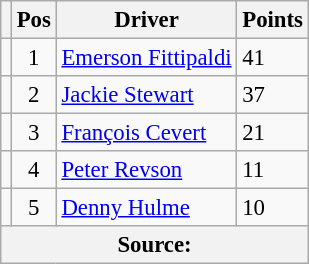<table class="wikitable" style="font-size: 95%;">
<tr>
<th></th>
<th>Pos</th>
<th>Driver</th>
<th>Points</th>
</tr>
<tr>
<td align="left"></td>
<td align="center">1</td>
<td> <a href='#'>Emerson Fittipaldi</a></td>
<td align="left">41</td>
</tr>
<tr>
<td align="left"></td>
<td align="center">2</td>
<td> <a href='#'>Jackie Stewart</a></td>
<td align="left">37</td>
</tr>
<tr>
<td align="left"></td>
<td align="center">3</td>
<td> <a href='#'>François Cevert</a></td>
<td align="left">21</td>
</tr>
<tr>
<td align="left"></td>
<td align="center">4</td>
<td> <a href='#'>Peter Revson</a></td>
<td align="left">11</td>
</tr>
<tr>
<td align="left"></td>
<td align="center">5</td>
<td> <a href='#'>Denny Hulme</a></td>
<td align="left">10</td>
</tr>
<tr>
<th colspan=4>Source: </th>
</tr>
</table>
